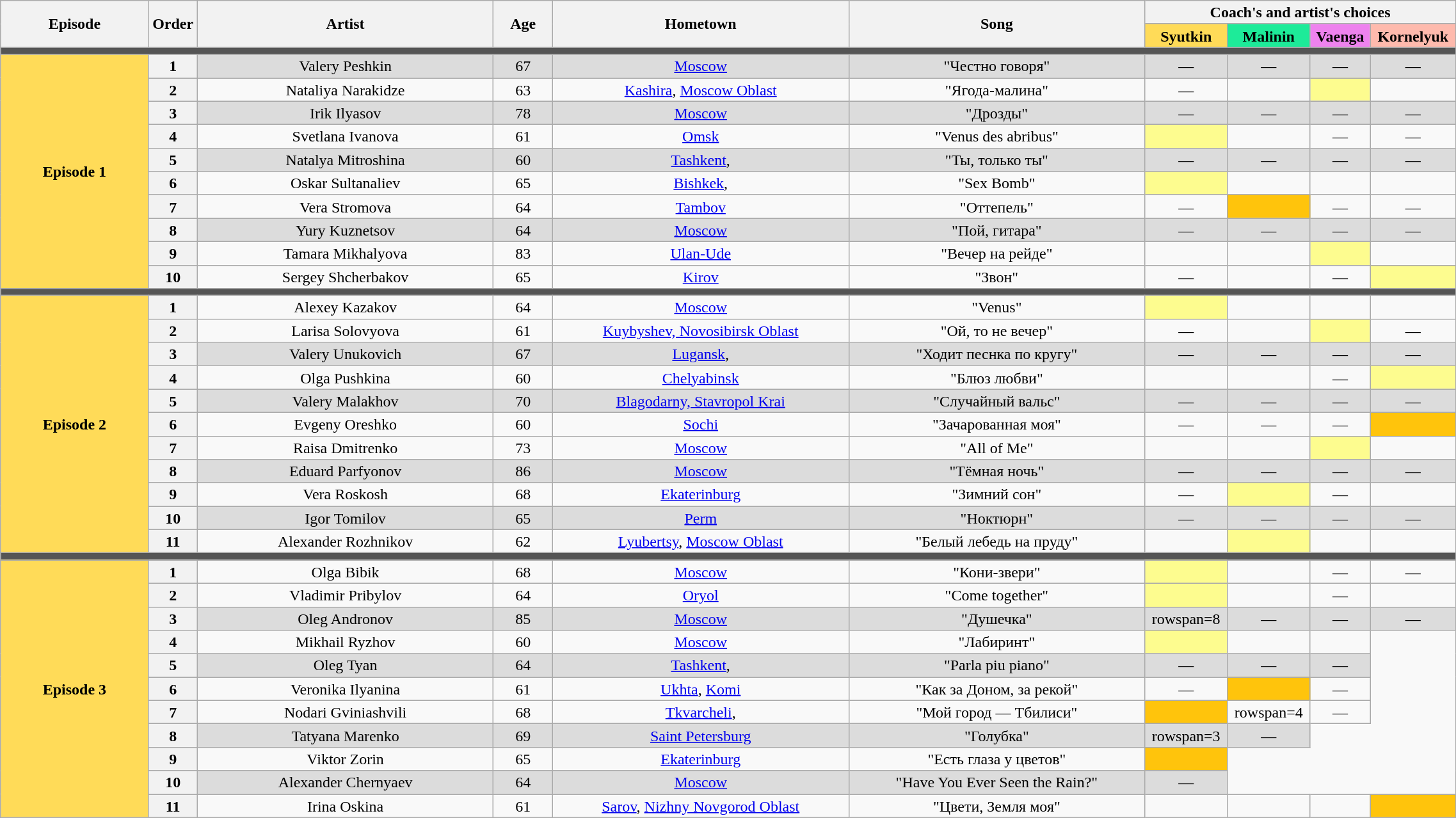<table class="wikitable" style="text-align:center; line-height:17px; width:120%">
<tr>
<th rowspan="2" scope="col" style="width:10%">Episode</th>
<th rowspan="2" scope="col" style="width:03%">Order</th>
<th rowspan="2" scope="col" style="width:20%">Artist</th>
<th rowspan="2" scope="col" style="width:04%">Age</th>
<th rowspan="2" scope="col" style="width:20%">Hometown</th>
<th rowspan="2" scope="col" style="width:20%">Song</th>
<th colspan="4" scope="col" style="width:21%">Coach's and artist's choices</th>
</tr>
<tr>
<th style="background:#ffdb58;">Syutkin</th>
<th style="background:#1deb99;">Malinin</th>
<th style="background:#ee82ee;">Vaenga</th>
<th style="background:#febaad;">Kornelyuk</th>
</tr>
<tr>
<td colspan="10" style="background:#555"></td>
</tr>
<tr>
<td rowspan="11" style="background:#ffdb58; "><strong>Episode 1</strong> <br></td>
</tr>
<tr style="background-color:#DCDCDC;"|>
<th>1</th>
<td>Valery Peshkin</td>
<td>67</td>
<td><a href='#'>Moscow</a></td>
<td>"Честно говоря"</td>
<td>—</td>
<td>—</td>
<td>—</td>
<td>—</td>
</tr>
<tr>
<th>2</th>
<td>Nataliya Narakidze</td>
<td>63</td>
<td><a href='#'>Kashira</a>, <a href='#'>Moscow Oblast</a></td>
<td>"Ягода-малина"</td>
<td>―</td>
<td><strong></strong></td>
<td style="background-color:#fdfc8f;"><strong></strong></td>
<td><strong></strong></td>
</tr>
<tr style="background-color:#DCDCDC;"|>
<th>3</th>
<td>Irik Ilyasov</td>
<td>78</td>
<td><a href='#'>Moscow</a></td>
<td>"Дрозды"</td>
<td>—</td>
<td>—</td>
<td>—</td>
<td>—</td>
</tr>
<tr>
<th>4</th>
<td>Svetlana Ivanova</td>
<td>61</td>
<td><a href='#'>Omsk</a></td>
<td>"Venus des abribus"</td>
<td style="background-color:#fdfc8f;"><strong></strong></td>
<td><strong></strong></td>
<td>—</td>
<td>—</td>
</tr>
<tr style="background-color:#DCDCDC;"|>
<th>5</th>
<td>Natalya Mitroshina</td>
<td>60</td>
<td><a href='#'>Tashkent</a>, </td>
<td>"Ты, только ты"</td>
<td>—</td>
<td>—</td>
<td>—</td>
<td>—</td>
</tr>
<tr>
<th>6</th>
<td>Oskar Sultanaliev</td>
<td>65</td>
<td><a href='#'>Bishkek</a>, </td>
<td>"Sex Bomb"</td>
<td style="background-color:#fdfc8f;"><strong></strong></td>
<td><strong></strong></td>
<td><strong></strong></td>
<td><strong></strong></td>
</tr>
<tr>
<th>7</th>
<td>Vera Stromova</td>
<td>64</td>
<td><a href='#'>Tambov</a></td>
<td>"Оттепель"</td>
<td>—</td>
<td style="background-color:#FFC40C;"><strong></strong></td>
<td>—</td>
<td>—</td>
</tr>
<tr style="background-color:#DCDCDC;"|>
<th>8</th>
<td>Yury Kuznetsov</td>
<td>64</td>
<td><a href='#'>Moscow</a></td>
<td>"Пой, гитара"</td>
<td>—</td>
<td>—</td>
<td>—</td>
<td>—</td>
</tr>
<tr>
<th>9</th>
<td>Tamara Mikhalyova</td>
<td>83</td>
<td><a href='#'>Ulan-Ude</a></td>
<td>"Вечер на рейде"</td>
<td><strong></strong></td>
<td><strong></strong></td>
<td style="background-color:#fdfc8f;"><strong></strong></td>
<td><strong></strong></td>
</tr>
<tr>
<th>10</th>
<td>Sergey Shcherbakov</td>
<td>65</td>
<td><a href='#'>Kirov</a></td>
<td>"Звон"</td>
<td>―</td>
<td><strong></strong></td>
<td>―</td>
<td style="background-color:#fdfc8f;"><strong></strong></td>
</tr>
<tr>
<td colspan="10" style="background:#555"></td>
</tr>
<tr>
<td rowspan="11" style="background:#ffdb58; "><strong>Episode 2</strong> <br></td>
<th>1</th>
<td>Alexey Kazakov</td>
<td>64</td>
<td><a href='#'>Moscow</a></td>
<td>"Venus"</td>
<td style="background-color:#fdfc8f;"><strong></strong></td>
<td><strong></strong></td>
<td><strong></strong></td>
<td><strong></strong></td>
</tr>
<tr>
<th>2</th>
<td>Larisa Solovyova</td>
<td>61</td>
<td><a href='#'>Kuybyshev, Novosibirsk Oblast</a></td>
<td>"Ой, то не вечер"</td>
<td>―</td>
<td><strong></strong></td>
<td style="background-color:#fdfc8f;"><strong></strong></td>
<td>―</td>
</tr>
<tr style="background-color:#DCDCDC;"|>
<th>3</th>
<td>Valery Unukovich</td>
<td>67</td>
<td><a href='#'>Lugansk</a>, </td>
<td>"Ходит песнка по кругу"</td>
<td>—</td>
<td>—</td>
<td>—</td>
<td>—</td>
</tr>
<tr>
<th>4</th>
<td>Olga Pushkina</td>
<td>60</td>
<td><a href='#'>Chelyabinsk</a></td>
<td>"Блюз любви"</td>
<td><strong></strong></td>
<td><strong></strong></td>
<td>―</td>
<td style="background-color:#fdfc8f;"><strong></strong></td>
</tr>
<tr style="background-color:#DCDCDC;"|>
<th>5</th>
<td>Valery Malakhov</td>
<td>70</td>
<td><a href='#'>Blagodarny, Stavropol Krai</a></td>
<td>"Случайный вальс"</td>
<td>—</td>
<td>—</td>
<td>—</td>
<td>—</td>
</tr>
<tr>
<th>6</th>
<td>Evgeny Oreshko</td>
<td>60</td>
<td><a href='#'>Sochi</a></td>
<td>"Зачарованная моя"</td>
<td>—</td>
<td>—</td>
<td>—</td>
<td style="background-color:#FFC40C;"><strong></strong></td>
</tr>
<tr>
<th>7</th>
<td>Raisa Dmitrenko</td>
<td>73</td>
<td><a href='#'>Moscow</a></td>
<td>"All of Me"</td>
<td><strong></strong></td>
<td><strong></strong></td>
<td style="background-color:#fdfc8f;"><strong></strong></td>
<td><strong></strong></td>
</tr>
<tr style="background-color:#DCDCDC;"|>
<th>8</th>
<td>Eduard Parfyonov</td>
<td>86</td>
<td><a href='#'>Moscow</a></td>
<td>"Тёмная ночь"</td>
<td>—</td>
<td>—</td>
<td>—</td>
<td>—</td>
</tr>
<tr>
<th>9</th>
<td>Vera Roskosh</td>
<td>68</td>
<td><a href='#'>Ekaterinburg</a></td>
<td>"Зимний сон"</td>
<td>―</td>
<td style="background-color:#fdfc8f;"><strong></strong></td>
<td>―</td>
<td><strong></strong></td>
</tr>
<tr style="background-color:#DCDCDC;"|>
<th>10</th>
<td>Igor Tomilov</td>
<td>65</td>
<td><a href='#'>Perm</a></td>
<td>"Ноктюрн"</td>
<td>—</td>
<td>—</td>
<td>—</td>
<td>—</td>
</tr>
<tr>
<th>11</th>
<td>Alexander Rozhnikov</td>
<td>62</td>
<td><a href='#'>Lyubertsy</a>, <a href='#'>Moscow Oblast</a></td>
<td>"Белый лебедь на пруду"</td>
<td><strong></strong></td>
<td style="background-color:#fdfc8f;"><strong></strong></td>
<td><strong></strong></td>
<td><strong></strong></td>
</tr>
<tr>
<td colspan="10" style="background:#555"></td>
</tr>
<tr>
<td rowspan="11" style="background:#ffdb58; "><strong>Episode 3</strong> <br></td>
<th>1</th>
<td>Olga Bibik</td>
<td>68</td>
<td><a href='#'>Moscow</a></td>
<td>"Кони-звери"</td>
<td style="background-color:#fdfc8f;"><strong></strong></td>
<td><strong></strong></td>
<td>―</td>
<td>―</td>
</tr>
<tr>
<th>2</th>
<td>Vladimir Pribylov</td>
<td>64</td>
<td><a href='#'>Oryol</a></td>
<td>"Come together"</td>
<td style="background-color:#fdfc8f;"><strong></strong></td>
<td><strong></strong></td>
<td>―</td>
<td><strong></strong></td>
</tr>
<tr style="background-color:#DCDCDC;"|>
<th>3</th>
<td>Oleg Andronov</td>
<td>85</td>
<td><a href='#'>Moscow</a></td>
<td>"Душечка"</td>
<td>rowspan=8 </td>
<td>—</td>
<td>—</td>
<td>—</td>
</tr>
<tr>
<th>4</th>
<td>Mikhail Ryzhov</td>
<td>60</td>
<td><a href='#'>Moscow</a></td>
<td>"Лабиринт"</td>
<td style="background-color:#fdfc8f;"><strong></strong></td>
<td><strong></strong></td>
<td><strong></strong></td>
</tr>
<tr style="background-color:#DCDCDC;"|>
<th>5</th>
<td>Oleg Tyan</td>
<td>64</td>
<td><a href='#'>Tashkent</a>, </td>
<td>"Parla piu piano"</td>
<td>—</td>
<td>—</td>
<td>—</td>
</tr>
<tr>
<th>6</th>
<td>Veronika Ilyanina</td>
<td>61</td>
<td><a href='#'>Ukhta</a>, <a href='#'>Komi</a></td>
<td>"Как за Доном, за рекой"</td>
<td>―</td>
<td style="background-color:#FFC40C;"><strong></strong></td>
<td>―</td>
</tr>
<tr>
<th>7</th>
<td>Nodari Gviniashvili</td>
<td>68</td>
<td><a href='#'>Tkvarcheli</a>, </td>
<td>"Мой город ― Тбилиси"</td>
<td style="background-color:#FFC40C;"><strong></strong></td>
<td>rowspan=4 </td>
<td>―</td>
</tr>
<tr style="background-color:#DCDCDC;"|>
<th>8</th>
<td>Tatyana Marenko</td>
<td>69</td>
<td><a href='#'>Saint Petersburg</a></td>
<td>"Голубка"</td>
<td>rowspan=3 </td>
<td>―</td>
</tr>
<tr>
<th>9</th>
<td>Viktor Zorin</td>
<td>65</td>
<td><a href='#'>Ekaterinburg</a></td>
<td>"Есть глаза у цветов"</td>
<td style="background-color:#FFC40C;"><strong></strong></td>
</tr>
<tr style="background-color:#DCDCDC;"|>
<th>10</th>
<td>Alexander Chernyaev</td>
<td>64</td>
<td><a href='#'>Moscow</a></td>
<td>"Have You Ever Seen the Rain?"</td>
<td>―</td>
</tr>
<tr>
<th>11</th>
<td>Irina Oskina</td>
<td>61</td>
<td><a href='#'>Sarov</a>, <a href='#'>Nizhny Novgorod Oblast</a></td>
<td>"Цвети, Земля моя"</td>
<td><strong></strong></td>
<td><strong></strong></td>
<td><strong></strong></td>
<td style="background-color:#FFC40C;"><strong></strong></td>
</tr>
</table>
